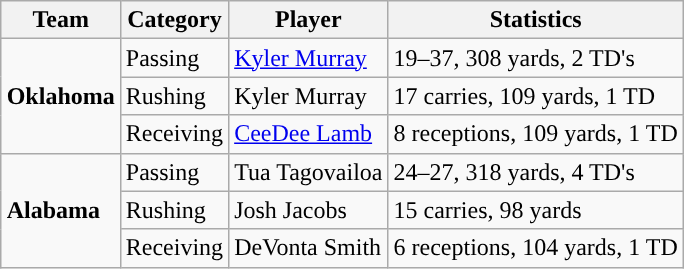<table class="wikitable" style="float: right;">
<tr>
<th>Team</th>
<th>Category</th>
<th>Player</th>
<th>Statistics</th>
</tr>
<tr>
<td rowspan=3><strong>Oklahoma</strong></td>
<td>Passing</td>
<td><a href='#'>Kyler Murray</a></td>
<td>19–37, 308 yards, 2 TD's</td>
</tr>
<tr>
<td>Rushing</td>
<td>Kyler Murray</td>
<td>17 carries, 109 yards, 1 TD</td>
</tr>
<tr>
<td>Receiving</td>
<td><a href='#'>CeeDee Lamb</a></td>
<td>8 receptions, 109 yards, 1 TD</td>
</tr>
<tr>
<td rowspan=3><strong>Alabama</strong></td>
<td>Passing</td>
<td>Tua Tagovailoa</td>
<td>24–27, 318 yards, 4 TD's</td>
</tr>
<tr>
<td>Rushing</td>
<td>Josh Jacobs</td>
<td>15 carries, 98 yards</td>
</tr>
<tr>
<td>Receiving</td>
<td>DeVonta Smith</td>
<td>6 receptions, 104 yards, 1 TD</td>
</tr>
</table>
